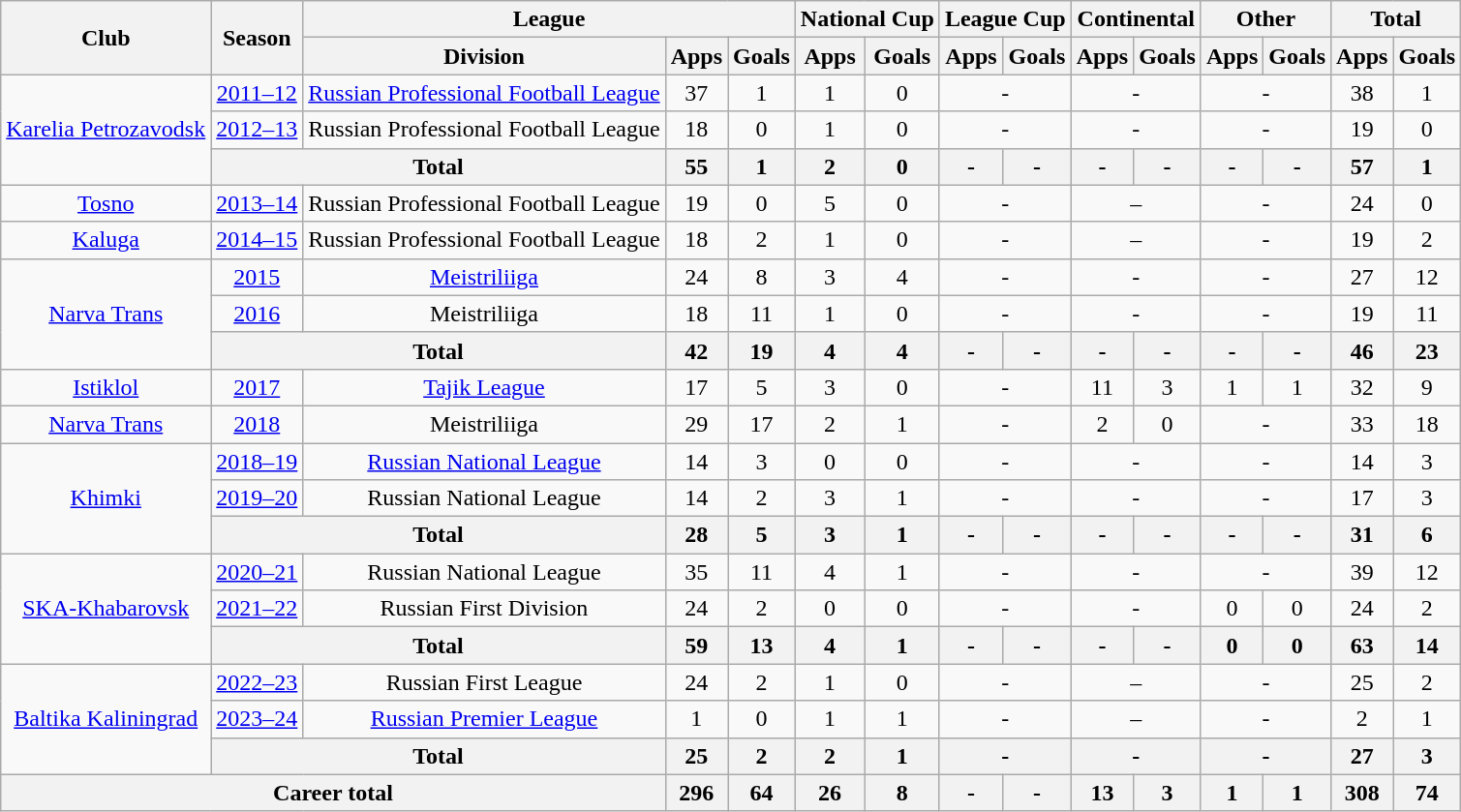<table class="wikitable" style="text-align: center;">
<tr>
<th rowspan="2">Club</th>
<th rowspan="2">Season</th>
<th colspan="3">League</th>
<th colspan="2">National Cup</th>
<th colspan="2">League Cup</th>
<th colspan="2">Continental</th>
<th colspan="2">Other</th>
<th colspan="2">Total</th>
</tr>
<tr>
<th>Division</th>
<th>Apps</th>
<th>Goals</th>
<th>Apps</th>
<th>Goals</th>
<th>Apps</th>
<th>Goals</th>
<th>Apps</th>
<th>Goals</th>
<th>Apps</th>
<th>Goals</th>
<th>Apps</th>
<th>Goals</th>
</tr>
<tr>
<td rowspan="3" valign="center"><a href='#'>Karelia Petrozavodsk</a></td>
<td><a href='#'>2011–12</a></td>
<td valign="center"><a href='#'>Russian Professional Football League</a></td>
<td>37</td>
<td>1</td>
<td>1</td>
<td>0</td>
<td colspan="2">-</td>
<td colspan="2">-</td>
<td colspan="2">-</td>
<td>38</td>
<td>1</td>
</tr>
<tr>
<td><a href='#'>2012–13</a></td>
<td>Russian Professional Football League</td>
<td>18</td>
<td>0</td>
<td>1</td>
<td>0</td>
<td colspan="2">-</td>
<td colspan="2">-</td>
<td colspan="2">-</td>
<td>19</td>
<td>0</td>
</tr>
<tr>
<th colspan="2">Total</th>
<th>55</th>
<th>1</th>
<th>2</th>
<th>0</th>
<th>-</th>
<th>-</th>
<th>-</th>
<th>-</th>
<th>-</th>
<th>-</th>
<th>57</th>
<th>1</th>
</tr>
<tr>
<td valign="center"><a href='#'>Tosno</a></td>
<td><a href='#'>2013–14</a></td>
<td>Russian Professional Football League</td>
<td>19</td>
<td>0</td>
<td>5</td>
<td>0</td>
<td colspan="2">-</td>
<td colspan="2">–</td>
<td colspan="2">-</td>
<td>24</td>
<td>0</td>
</tr>
<tr>
<td valign="center"><a href='#'>Kaluga</a></td>
<td><a href='#'>2014–15</a></td>
<td>Russian Professional Football League</td>
<td>18</td>
<td>2</td>
<td>1</td>
<td>0</td>
<td colspan="2">-</td>
<td colspan="2">–</td>
<td colspan="2">-</td>
<td>19</td>
<td>2</td>
</tr>
<tr>
<td rowspan="3" valign="center"><a href='#'>Narva Trans</a></td>
<td><a href='#'>2015</a></td>
<td valign="center"><a href='#'>Meistriliiga</a></td>
<td>24</td>
<td>8</td>
<td>3</td>
<td>4</td>
<td colspan="2">-</td>
<td colspan="2">-</td>
<td colspan="2">-</td>
<td>27</td>
<td>12</td>
</tr>
<tr>
<td><a href='#'>2016</a></td>
<td>Meistriliiga</td>
<td>18</td>
<td>11</td>
<td>1</td>
<td>0</td>
<td colspan="2">-</td>
<td colspan="2">-</td>
<td colspan="2">-</td>
<td>19</td>
<td>11</td>
</tr>
<tr>
<th colspan="2">Total</th>
<th>42</th>
<th>19</th>
<th>4</th>
<th>4</th>
<th>-</th>
<th>-</th>
<th>-</th>
<th>-</th>
<th>-</th>
<th>-</th>
<th>46</th>
<th>23</th>
</tr>
<tr>
<td valign="center"><a href='#'>Istiklol</a></td>
<td><a href='#'>2017</a></td>
<td><a href='#'>Tajik League</a></td>
<td>17</td>
<td>5</td>
<td>3</td>
<td>0</td>
<td colspan="2">-</td>
<td>11</td>
<td>3</td>
<td>1</td>
<td>1</td>
<td>32</td>
<td>9</td>
</tr>
<tr>
<td valign="center"><a href='#'>Narva Trans</a></td>
<td><a href='#'>2018</a></td>
<td>Meistriliiga</td>
<td>29</td>
<td>17</td>
<td>2</td>
<td>1</td>
<td colspan="2">-</td>
<td>2</td>
<td>0</td>
<td colspan="2">-</td>
<td>33</td>
<td>18</td>
</tr>
<tr>
<td rowspan="3" valign="center"><a href='#'>Khimki</a></td>
<td><a href='#'>2018–19</a></td>
<td valign="center"><a href='#'>Russian National League</a></td>
<td>14</td>
<td>3</td>
<td>0</td>
<td>0</td>
<td colspan="2">-</td>
<td colspan="2">-</td>
<td colspan="2">-</td>
<td>14</td>
<td>3</td>
</tr>
<tr>
<td><a href='#'>2019–20</a></td>
<td>Russian National League</td>
<td>14</td>
<td>2</td>
<td>3</td>
<td>1</td>
<td colspan="2">-</td>
<td colspan="2">-</td>
<td colspan="2">-</td>
<td>17</td>
<td>3</td>
</tr>
<tr>
<th colspan="2">Total</th>
<th>28</th>
<th>5</th>
<th>3</th>
<th>1</th>
<th>-</th>
<th>-</th>
<th>-</th>
<th>-</th>
<th>-</th>
<th>-</th>
<th>31</th>
<th>6</th>
</tr>
<tr>
<td rowspan="3" valign="center"><a href='#'>SKA-Khabarovsk</a></td>
<td><a href='#'>2020–21</a></td>
<td valign="center">Russian National League</td>
<td>35</td>
<td>11</td>
<td>4</td>
<td>1</td>
<td colspan="2">-</td>
<td colspan="2">-</td>
<td colspan="2">-</td>
<td>39</td>
<td>12</td>
</tr>
<tr>
<td><a href='#'>2021–22</a></td>
<td valign="center">Russian First Division</td>
<td>24</td>
<td>2</td>
<td>0</td>
<td>0</td>
<td colspan="2">-</td>
<td colspan="2">-</td>
<td>0</td>
<td>0</td>
<td>24</td>
<td>2</td>
</tr>
<tr>
<th colspan="2">Total</th>
<th>59</th>
<th>13</th>
<th>4</th>
<th>1</th>
<th>-</th>
<th>-</th>
<th>-</th>
<th>-</th>
<th>0</th>
<th>0</th>
<th>63</th>
<th>14</th>
</tr>
<tr>
<td rowspan="3" valign="center"><a href='#'>Baltika Kaliningrad</a></td>
<td><a href='#'>2022–23</a></td>
<td valign="center">Russian First League</td>
<td>24</td>
<td>2</td>
<td>1</td>
<td>0</td>
<td colspan="2">-</td>
<td colspan="2">–</td>
<td colspan="2">-</td>
<td>25</td>
<td>2</td>
</tr>
<tr>
<td><a href='#'>2023–24</a></td>
<td valign="center"><a href='#'>Russian Premier League</a></td>
<td>1</td>
<td>0</td>
<td>1</td>
<td>1</td>
<td colspan="2">-</td>
<td colspan="2">–</td>
<td colspan="2">-</td>
<td>2</td>
<td>1</td>
</tr>
<tr>
<th colspan="2">Total</th>
<th>25</th>
<th>2</th>
<th>2</th>
<th>1</th>
<th colspan="2">-</th>
<th colspan="2">-</th>
<th colspan="2">-</th>
<th>27</th>
<th>3</th>
</tr>
<tr>
<th colspan="3">Career total</th>
<th>296</th>
<th>64</th>
<th>26</th>
<th>8</th>
<th>-</th>
<th>-</th>
<th>13</th>
<th>3</th>
<th>1</th>
<th>1</th>
<th>308</th>
<th>74</th>
</tr>
</table>
